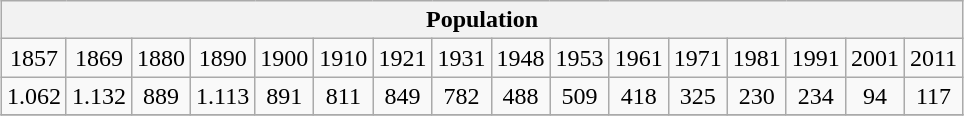<table class="wikitable" style="margin: 0.5em auto; text-align: center;">
<tr>
<th colspan="16">Population</th>
</tr>
<tr>
<td>1857</td>
<td>1869</td>
<td>1880</td>
<td>1890</td>
<td>1900</td>
<td>1910</td>
<td>1921</td>
<td>1931</td>
<td>1948</td>
<td>1953</td>
<td>1961</td>
<td>1971</td>
<td>1981</td>
<td>1991</td>
<td>2001</td>
<td>2011</td>
</tr>
<tr>
<td>1.062</td>
<td>1.132</td>
<td>889</td>
<td>1.113</td>
<td>891</td>
<td>811</td>
<td>849</td>
<td>782</td>
<td>488</td>
<td>509</td>
<td>418</td>
<td>325</td>
<td>230</td>
<td>234</td>
<td>94</td>
<td>117</td>
</tr>
<tr>
</tr>
</table>
